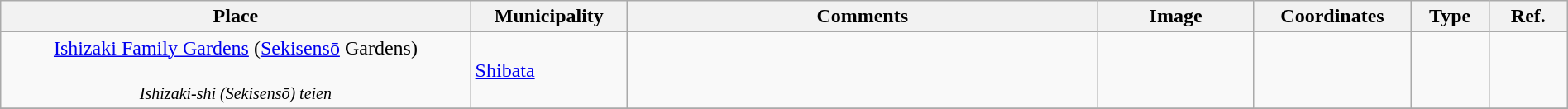<table class="wikitable sortable"  style="width:100%;">
<tr>
<th width="30%" align="left">Place</th>
<th width="10%" align="left">Municipality</th>
<th width="30%" align="left" class="unsortable">Comments</th>
<th width="10%" align="left"  class="unsortable">Image</th>
<th width="10%" align="left" class="unsortable">Coordinates</th>
<th width="5%" align="left">Type</th>
<th width="5%" align="left"  class="unsortable">Ref.</th>
</tr>
<tr>
<td align="center"><a href='#'>Ishizaki Family Gardens</a> (<a href='#'>Sekisensō</a> Gardens)<br><br><small><em>Ishizaki-shi (Sekisensō) teien</em></small></td>
<td><a href='#'>Shibata</a></td>
<td></td>
<td></td>
<td></td>
<td></td>
<td></td>
</tr>
<tr>
</tr>
</table>
